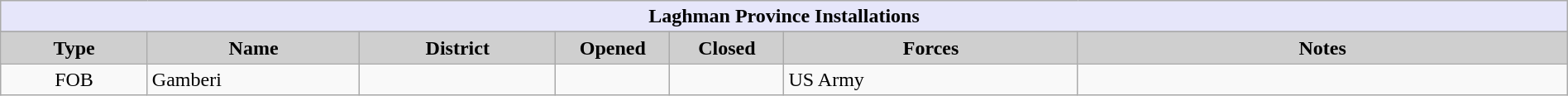<table class="wikitable sortable" width="100%">
<tr>
<th style="align: center; background: lavender" colspan="7"><strong>Laghman Province Installations</strong></th>
</tr>
<tr style="background:#efefef; color:black">
</tr>
<tr>
<th style="background-color:#cfcfcf;" align="center" width="9%" align="center">Type</th>
<th style="background-color:#cfcfcf;" align="center" width="13%">Name</th>
<th style="background-color:#cfcfcf;" align="center" width="12%">District</th>
<th style="background-color:#cfcfcf;" align="center" width="7%">Opened</th>
<th style="background-color:#cfcfcf;" align="center" width="7%">Closed</th>
<th style="background-color:#cfcfcf;" align="center" width="18%" class="unsortable">Forces</th>
<th style="background-color:#cfcfcf;" align="center" width="30%" class="unsortable">Notes</th>
</tr>
<tr>
<td align="center">FOB</td>
<td>Gamberi</td>
<td align="center"></td>
<td align="center"> </td>
<td align="center"> </td>
<td> US Army</td>
<td></td>
</tr>
</table>
